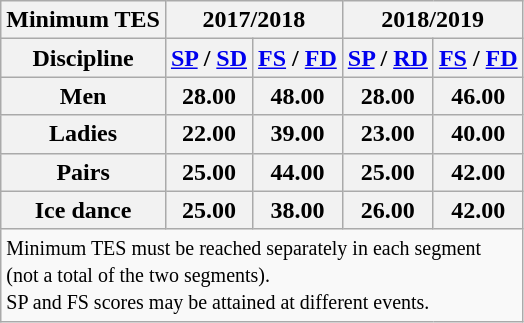<table class="wikitable">
<tr>
<th>Minimum TES</th>
<th colspan="2">2017/2018</th>
<th colspan="2">2018/2019</th>
</tr>
<tr>
<th>Discipline</th>
<th><a href='#'>SP</a> / <a href='#'>SD</a></th>
<th><a href='#'>FS</a> / <a href='#'>FD</a></th>
<th><a href='#'>SP</a> / <a href='#'>RD</a></th>
<th><a href='#'>FS</a> / <a href='#'>FD</a></th>
</tr>
<tr>
<th>Men</th>
<th>28.00</th>
<th>48.00</th>
<th>28.00</th>
<th>46.00</th>
</tr>
<tr>
<th>Ladies</th>
<th>22.00</th>
<th>39.00</th>
<th>23.00</th>
<th>40.00</th>
</tr>
<tr>
<th>Pairs</th>
<th>25.00</th>
<th>44.00</th>
<th>25.00</th>
<th>42.00</th>
</tr>
<tr>
<th>Ice dance</th>
<th>25.00</th>
<th>38.00</th>
<th>26.00</th>
<th>42.00</th>
</tr>
<tr>
<td colspan="5"><small>Minimum TES must be reached separately in each segment <br>(not a total of the two segments).<br> SP and FS scores may be attained at different events.</small></td>
</tr>
</table>
